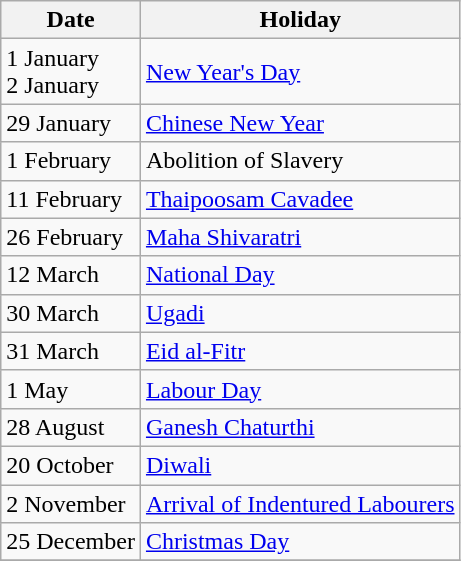<table class="wikitable sortable">
<tr>
<th>Date</th>
<th>Holiday</th>
</tr>
<tr>
<td>1 January <br> 2 January</td>
<td><a href='#'>New Year's Day</a></td>
</tr>
<tr>
<td>29 January</td>
<td><a href='#'>Chinese New Year</a></td>
</tr>
<tr>
<td>1 February</td>
<td>Abolition of Slavery</td>
</tr>
<tr>
<td>11 February</td>
<td><a href='#'>Thaipoosam Cavadee</a></td>
</tr>
<tr>
<td>26 February</td>
<td><a href='#'>Maha Shivaratri</a></td>
</tr>
<tr>
<td>12 March</td>
<td><a href='#'>National Day</a></td>
</tr>
<tr>
<td>30 March</td>
<td><a href='#'>Ugadi</a></td>
</tr>
<tr>
<td>31 March</td>
<td><a href='#'>Eid al-Fitr</a> <br> </td>
</tr>
<tr>
<td>1 May</td>
<td><a href='#'>Labour Day</a></td>
</tr>
<tr>
<td>28 August</td>
<td><a href='#'>Ganesh Chaturthi</a></td>
</tr>
<tr>
<td>20 October</td>
<td><a href='#'>Diwali</a></td>
</tr>
<tr>
<td>2 November</td>
<td><a href='#'>Arrival of Indentured Labourers</a></td>
</tr>
<tr>
<td>25 December</td>
<td><a href='#'>Christmas Day</a></td>
</tr>
<tr>
</tr>
</table>
